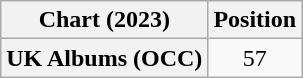<table class="wikitable plainrowheaders" style="text-align:center">
<tr>
<th scope="col">Chart (2023)</th>
<th scope="col">Position</th>
</tr>
<tr>
<th scope="row">UK Albums (OCC)</th>
<td>57</td>
</tr>
</table>
